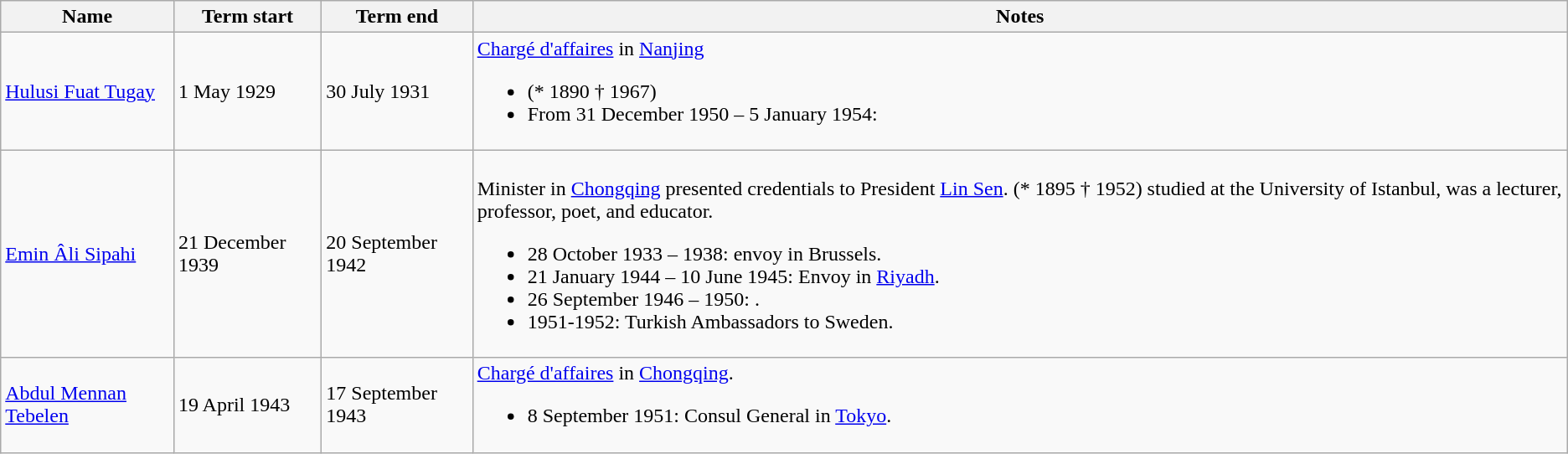<table class="wikitable sortable">
<tr>
<th>Name</th>
<th>Term start</th>
<th>Term end</th>
<th>Notes</th>
</tr>
<tr>
<td><a href='#'>Hulusi Fuat Tugay</a></td>
<td>1 May 1929</td>
<td>30 July 1931</td>
<td><a href='#'>Chargé d'affaires</a> in <a href='#'>Nanjing</a><br><ul><li>(* 1890 † 1967)</li><li>From 31 December 1950 – 5 January 1954: </li></ul></td>
</tr>
<tr>
<td><a href='#'>Emin Âli Sipahi</a></td>
<td>21 December 1939</td>
<td>20 September 1942</td>
<td><br>Minister in <a href='#'>Chongqing</a> presented credentials to President <a href='#'>Lin Sen</a>. 
(* 1895 † 1952) studied at the University of Istanbul, was a lecturer, professor, poet, and educator.<ul><li>28 October 1933 – 1938: envoy in Brussels.</li><li>21 January 1944 – 10 June 1945: Envoy in <a href='#'>Riyadh</a>.</li><li>26 September 1946 – 1950: .</li><li>1951-1952: Turkish Ambassadors to Sweden.</li></ul></td>
</tr>
<tr>
<td><a href='#'>Abdul Mennan Tebelen</a></td>
<td>19 April 1943</td>
<td>17 September 1943</td>
<td><a href='#'>Chargé d'affaires</a> in <a href='#'>Chongqing</a>.<br><ul><li>8 September 1951: Consul General in <a href='#'>Tokyo</a>.</li></ul></td>
</tr>
</table>
